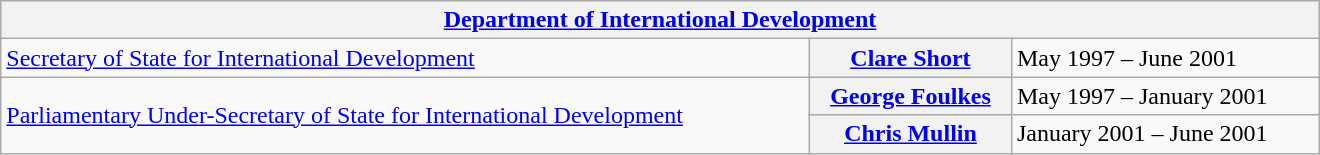<table class="wikitable plainrowheaders" width=100% style="max-width:55em;">
<tr>
<th colspan=4><a href='#'>Department of International Development</a></th>
</tr>
<tr>
<td><a href='#'>Secretary of State for International Development</a></td>
<th scope="row" style="font-weight:bold;"><a href='#'>Clare Short</a></th>
<td>May 1997 – June 2001</td>
</tr>
<tr>
<td rowspan="2"><a href='#'>Parliamentary Under-Secretary of State for International Development</a></td>
<th scope="row"><a href='#'>George Foulkes</a></th>
<td>May 1997 – January 2001</td>
</tr>
<tr>
<th scope="row"><a href='#'>Chris Mullin</a></th>
<td>January 2001 – June 2001</td>
</tr>
</table>
